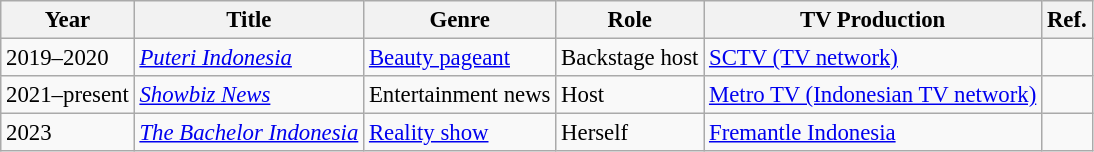<table class="wikitable" style="font-size: 95%;">
<tr>
<th>Year</th>
<th>Title</th>
<th>Genre</th>
<th>Role</th>
<th>TV Production</th>
<th>Ref.</th>
</tr>
<tr>
<td>2019–2020</td>
<td><em><a href='#'>Puteri Indonesia</a></em></td>
<td><a href='#'>Beauty pageant</a></td>
<td>Backstage host</td>
<td><a href='#'>SCTV (TV network)</a></td>
<td></td>
</tr>
<tr>
<td>2021–present</td>
<td><a href='#'><em>Showbiz News</em></a></td>
<td>Entertainment news</td>
<td>Host</td>
<td><a href='#'>Metro TV (Indonesian TV network)</a></td>
<td></td>
</tr>
<tr>
<td>2023</td>
<td><em><a href='#'>The Bachelor Indonesia</a></em></td>
<td><a href='#'>Reality show</a></td>
<td>Herself</td>
<td><a href='#'>Fremantle Indonesia</a></td>
<td></td>
</tr>
</table>
